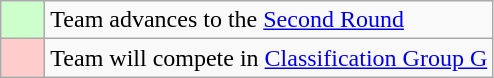<table class="wikitable">
<tr>
<td style="background: #ccffcc; width:22px;"></td>
<td>Team advances to the <a href='#'>Second Round</a></td>
</tr>
<tr>
<td style="background: #ffcccc;"></td>
<td>Team will compete in <a href='#'>Classification Group G</a></td>
</tr>
</table>
